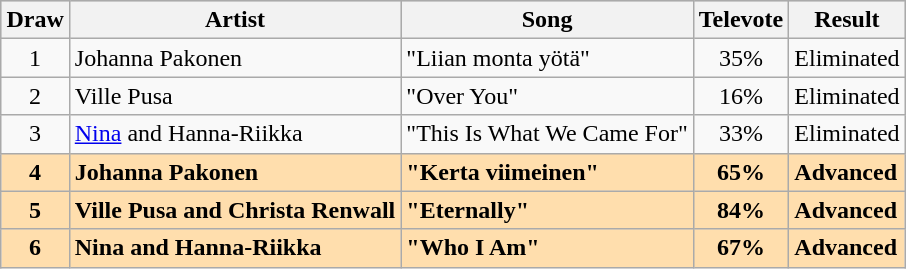<table class="sortable wikitable" style="margin: 1em auto 1em auto; text-align:center">
<tr style="background:#ccc;">
<th>Draw</th>
<th>Artist</th>
<th>Song</th>
<th>Televote</th>
<th>Result</th>
</tr>
<tr>
<td>1</td>
<td align="left">Johanna Pakonen</td>
<td align="left">"Liian monta yötä"</td>
<td>35%</td>
<td align="left">Eliminated</td>
</tr>
<tr>
<td>2</td>
<td align="left">Ville Pusa</td>
<td align="left">"Over You"</td>
<td>16%</td>
<td align="left">Eliminated</td>
</tr>
<tr>
<td>3</td>
<td align="left"><a href='#'>Nina</a> and Hanna-Riikka</td>
<td align="left">"This Is What We Came For"</td>
<td>33%</td>
<td align="left">Eliminated</td>
</tr>
<tr style="font-weight:bold; background: navajowhite;">
<td>4</td>
<td align="left">Johanna Pakonen</td>
<td align="left">"Kerta viimeinen"</td>
<td>65%</td>
<td align="left">Advanced</td>
</tr>
<tr style="font-weight:bold; background: navajowhite;">
<td>5</td>
<td align="left">Ville Pusa and Christa Renwall</td>
<td align="left">"Eternally"</td>
<td>84%</td>
<td align="left">Advanced</td>
</tr>
<tr style="font-weight:bold; background: navajowhite;">
<td>6</td>
<td align="left">Nina and Hanna-Riikka</td>
<td align="left">"Who I Am"</td>
<td>67%</td>
<td align="left">Advanced</td>
</tr>
</table>
